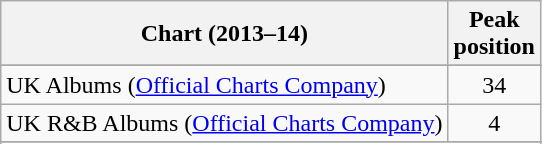<table class="wikitable sortable plainrowheaders">
<tr>
<th scope="col">Chart (2013–14)</th>
<th scope="col">Peak<br>position</th>
</tr>
<tr>
</tr>
<tr>
</tr>
<tr>
</tr>
<tr>
</tr>
<tr>
</tr>
<tr>
</tr>
<tr>
</tr>
<tr>
</tr>
<tr>
</tr>
<tr>
</tr>
<tr>
</tr>
<tr>
</tr>
<tr>
<td>UK Albums (<a href='#'>Official Charts Company</a>)</td>
<td style="text-align:center;">34</td>
</tr>
<tr>
<td>UK R&B Albums (<a href='#'>Official Charts Company</a>)</td>
<td style="text-align:center;">4</td>
</tr>
<tr>
</tr>
<tr>
</tr>
<tr>
</tr>
</table>
